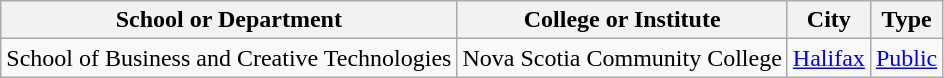<table class="wikitable sortable mw-collapsible mw-collapsed">
<tr>
<th>School or Department</th>
<th>College or Institute</th>
<th>City</th>
<th>Type</th>
</tr>
<tr>
<td>School of Business and Creative Technologies</td>
<td>Nova Scotia Community College</td>
<td><a href='#'>Halifax</a></td>
<td><a href='#'>Public</a></td>
</tr>
</table>
